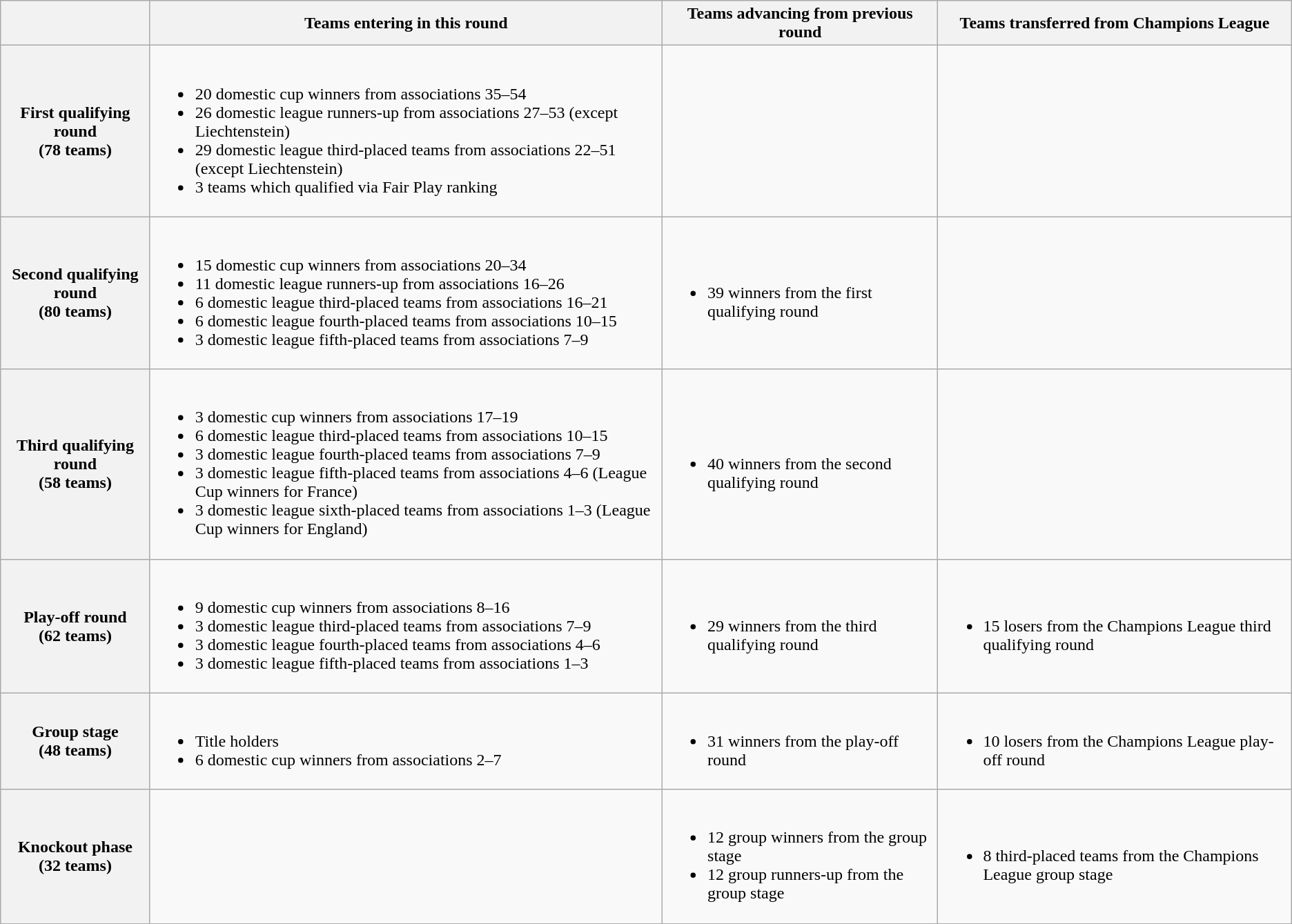<table class="wikitable">
<tr>
<th></th>
<th>Teams entering in this round</th>
<th>Teams advancing from previous round</th>
<th>Teams transferred from Champions League</th>
</tr>
<tr>
<th>First qualifying round<br>(78 teams)</th>
<td><br><ul><li>20 domestic cup winners from associations 35–54</li><li>26 domestic league runners-up from associations 27–53 (except Liechtenstein)</li><li>29 domestic league third-placed teams from associations 22–51 (except Liechtenstein)</li><li>3 teams which qualified via Fair Play ranking</li></ul></td>
<td></td>
<td></td>
</tr>
<tr>
<th>Second qualifying round<br>(80 teams)</th>
<td><br><ul><li>15 domestic cup winners from associations 20–34</li><li>11 domestic league runners-up from associations 16–26</li><li>6 domestic league third-placed teams from associations 16–21</li><li>6 domestic league fourth-placed teams from associations 10–15</li><li>3 domestic league fifth-placed teams from associations 7–9</li></ul></td>
<td><br><ul><li>39 winners from the first qualifying round</li></ul></td>
<td></td>
</tr>
<tr>
<th>Third qualifying round<br>(58 teams)</th>
<td><br><ul><li>3 domestic cup winners from associations 17–19</li><li>6 domestic league third-placed teams from associations 10–15</li><li>3 domestic league fourth-placed teams from associations 7–9</li><li>3 domestic league fifth-placed teams from associations 4–6 (League Cup winners for France)</li><li>3 domestic league sixth-placed teams from associations 1–3 (League Cup winners for England)</li></ul></td>
<td><br><ul><li>40 winners from the second qualifying round</li></ul></td>
<td></td>
</tr>
<tr>
<th>Play-off round<br>(62 teams)</th>
<td><br><ul><li>9 domestic cup winners from associations 8–16</li><li>3 domestic league third-placed teams from associations 7–9</li><li>3 domestic league fourth-placed teams from associations 4–6</li><li>3 domestic league fifth-placed teams from associations 1–3</li></ul></td>
<td><br><ul><li>29 winners from the third qualifying round</li></ul></td>
<td><br><ul><li>15 losers from the Champions League third qualifying round</li></ul></td>
</tr>
<tr>
<th>Group stage<br>(48 teams)</th>
<td><br><ul><li>Title holders</li><li>6 domestic cup winners from associations 2–7</li></ul></td>
<td><br><ul><li>31 winners from the play-off round</li></ul></td>
<td><br><ul><li>10 losers from the Champions League play-off round</li></ul></td>
</tr>
<tr>
<th>Knockout phase<br>(32 teams)</th>
<td></td>
<td><br><ul><li>12 group winners from the group stage</li><li>12 group runners-up from the group stage</li></ul></td>
<td><br><ul><li>8 third-placed teams from the Champions League group stage</li></ul></td>
</tr>
</table>
